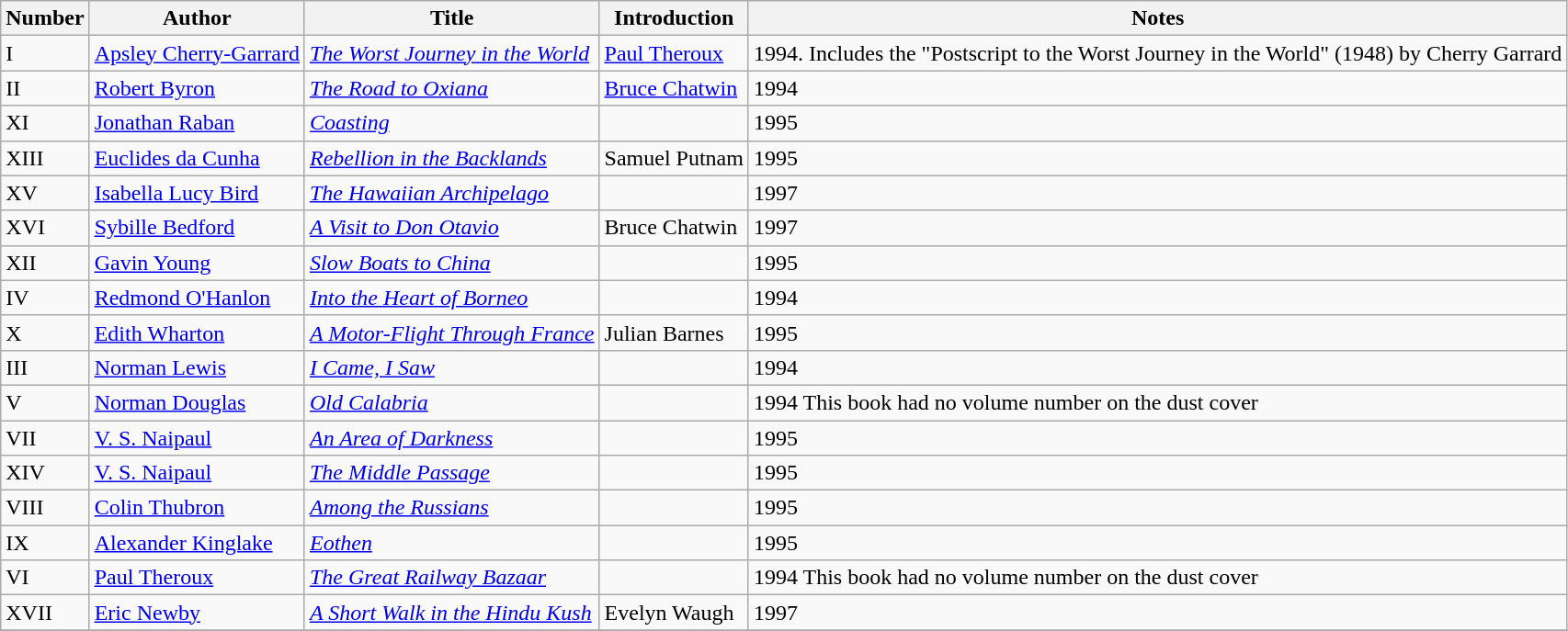<table class="wikitable">
<tr>
<th>Number</th>
<th>Author</th>
<th>Title</th>
<th>Introduction</th>
<th>Notes</th>
</tr>
<tr>
<td>I</td>
<td><a href='#'>Apsley Cherry-Garrard</a></td>
<td><em><a href='#'>The Worst Journey in the World</a></em></td>
<td><a href='#'>Paul Theroux</a></td>
<td>1994. Includes the "Postscript to the Worst Journey in the World" (1948) by Cherry Garrard</td>
</tr>
<tr>
<td>II</td>
<td><a href='#'>Robert Byron</a></td>
<td><em><a href='#'>The Road to Oxiana</a></em></td>
<td><a href='#'>Bruce Chatwin</a></td>
<td>1994</td>
</tr>
<tr>
<td>XI</td>
<td><a href='#'>Jonathan Raban</a></td>
<td><em><a href='#'>Coasting</a></em></td>
<td></td>
<td>1995</td>
</tr>
<tr>
<td>XIII</td>
<td><a href='#'>Euclides da Cunha</a></td>
<td><em><a href='#'>Rebellion in the Backlands</a></em></td>
<td>Samuel Putnam</td>
<td>1995</td>
</tr>
<tr>
<td>XV</td>
<td><a href='#'>Isabella Lucy Bird</a></td>
<td><em><a href='#'>The Hawaiian Archipelago</a></em></td>
<td></td>
<td>1997</td>
</tr>
<tr>
<td>XVI</td>
<td><a href='#'>Sybille Bedford</a></td>
<td><em><a href='#'>A Visit to Don Otavio</a></em></td>
<td>Bruce Chatwin</td>
<td>1997</td>
</tr>
<tr>
<td>XII</td>
<td><a href='#'>Gavin Young</a></td>
<td><em><a href='#'>Slow Boats to China</a></em></td>
<td></td>
<td>1995</td>
</tr>
<tr>
<td>IV</td>
<td><a href='#'>Redmond O'Hanlon</a></td>
<td><em><a href='#'>Into the Heart of Borneo</a></em></td>
<td></td>
<td>1994</td>
</tr>
<tr>
<td>X</td>
<td><a href='#'>Edith Wharton</a></td>
<td><em><a href='#'>A Motor-Flight Through France</a></em></td>
<td>Julian Barnes</td>
<td>1995</td>
</tr>
<tr>
<td>III</td>
<td><a href='#'>Norman Lewis</a></td>
<td><em><a href='#'>I Came, I Saw</a></em></td>
<td></td>
<td>1994</td>
</tr>
<tr>
<td>V</td>
<td><a href='#'>Norman Douglas</a></td>
<td><em><a href='#'>Old Calabria</a></em></td>
<td></td>
<td>1994 This book had no volume number on the dust cover</td>
</tr>
<tr>
<td>VII</td>
<td><a href='#'>V. S. Naipaul</a></td>
<td><em><a href='#'>An Area of Darkness</a></em></td>
<td></td>
<td>1995</td>
</tr>
<tr>
<td>XIV</td>
<td><a href='#'>V. S. Naipaul</a></td>
<td><em><a href='#'>The Middle Passage</a></em></td>
<td></td>
<td>1995</td>
</tr>
<tr>
<td>VIII</td>
<td><a href='#'>Colin Thubron</a></td>
<td><em><a href='#'>Among the Russians</a></em></td>
<td></td>
<td>1995</td>
</tr>
<tr>
<td>IX</td>
<td><a href='#'>Alexander Kinglake</a></td>
<td><em><a href='#'>Eothen</a></em></td>
<td></td>
<td>1995</td>
</tr>
<tr>
<td>VI</td>
<td><a href='#'>Paul Theroux</a></td>
<td><em><a href='#'>The Great Railway Bazaar</a></em></td>
<td></td>
<td>1994 This book had no volume number on the dust cover</td>
</tr>
<tr>
<td>XVII</td>
<td><a href='#'>Eric Newby</a></td>
<td><em><a href='#'>A Short Walk in the Hindu Kush</a></em></td>
<td>Evelyn Waugh</td>
<td>1997</td>
</tr>
<tr>
</tr>
</table>
